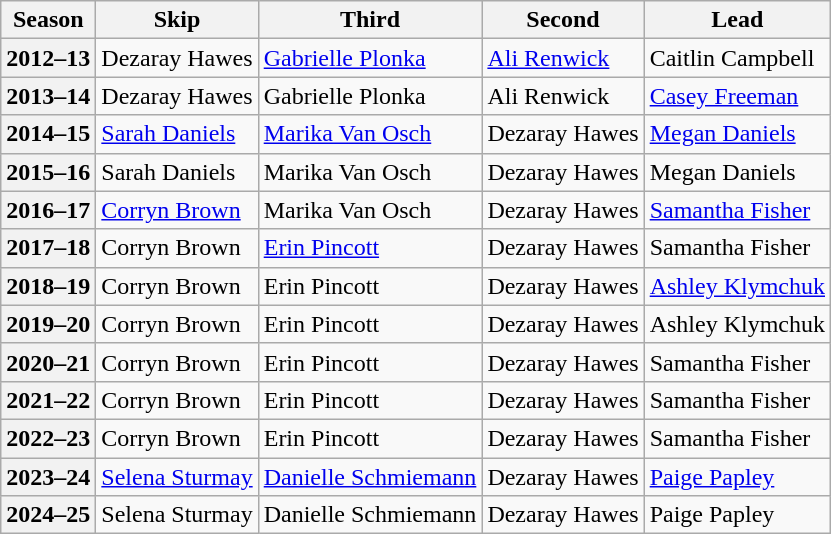<table class="wikitable">
<tr>
<th scope="col">Season</th>
<th scope="col">Skip</th>
<th scope="col">Third</th>
<th scope="col">Second</th>
<th scope="col">Lead</th>
</tr>
<tr>
<th scope="row">2012–13</th>
<td>Dezaray Hawes</td>
<td><a href='#'>Gabrielle Plonka</a></td>
<td><a href='#'>Ali Renwick</a></td>
<td>Caitlin Campbell</td>
</tr>
<tr>
<th scope="row">2013–14</th>
<td>Dezaray Hawes</td>
<td>Gabrielle Plonka</td>
<td>Ali Renwick</td>
<td><a href='#'>Casey Freeman</a></td>
</tr>
<tr>
<th scope="row">2014–15</th>
<td><a href='#'>Sarah Daniels</a></td>
<td><a href='#'>Marika Van Osch</a></td>
<td>Dezaray Hawes</td>
<td><a href='#'>Megan Daniels</a></td>
</tr>
<tr>
<th scope="row">2015–16</th>
<td>Sarah Daniels</td>
<td>Marika Van Osch</td>
<td>Dezaray Hawes</td>
<td>Megan Daniels</td>
</tr>
<tr>
<th scope="row">2016–17</th>
<td><a href='#'>Corryn Brown</a></td>
<td>Marika Van Osch</td>
<td>Dezaray Hawes</td>
<td><a href='#'>Samantha Fisher</a></td>
</tr>
<tr>
<th scope="row">2017–18</th>
<td>Corryn Brown</td>
<td><a href='#'>Erin Pincott</a></td>
<td>Dezaray Hawes</td>
<td>Samantha Fisher</td>
</tr>
<tr>
<th scope="row">2018–19</th>
<td>Corryn Brown</td>
<td>Erin Pincott</td>
<td>Dezaray Hawes</td>
<td><a href='#'>Ashley Klymchuk</a></td>
</tr>
<tr>
<th scope="row">2019–20</th>
<td>Corryn Brown</td>
<td>Erin Pincott</td>
<td>Dezaray Hawes</td>
<td>Ashley Klymchuk</td>
</tr>
<tr>
<th scope="row">2020–21</th>
<td>Corryn Brown</td>
<td>Erin Pincott</td>
<td>Dezaray Hawes</td>
<td>Samantha Fisher</td>
</tr>
<tr>
<th scope="row">2021–22</th>
<td>Corryn Brown</td>
<td>Erin Pincott</td>
<td>Dezaray Hawes</td>
<td>Samantha Fisher</td>
</tr>
<tr>
<th scope="row">2022–23</th>
<td>Corryn Brown</td>
<td>Erin Pincott</td>
<td>Dezaray Hawes</td>
<td>Samantha Fisher</td>
</tr>
<tr>
<th scope="row">2023–24</th>
<td><a href='#'>Selena Sturmay</a></td>
<td><a href='#'>Danielle Schmiemann</a></td>
<td>Dezaray Hawes</td>
<td><a href='#'>Paige Papley</a></td>
</tr>
<tr>
<th scope="row">2024–25</th>
<td>Selena Sturmay</td>
<td>Danielle Schmiemann</td>
<td>Dezaray Hawes</td>
<td>Paige Papley</td>
</tr>
</table>
